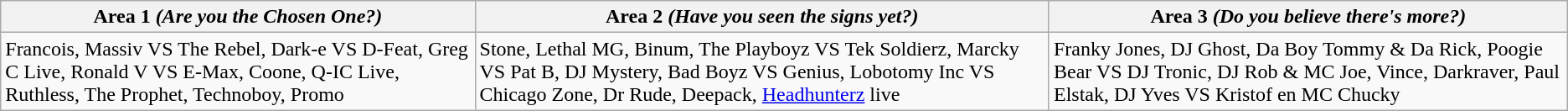<table class="wikitable">
<tr>
<th><strong>Area 1</strong> <em>(Are you the Chosen One?)</em></th>
<th><strong>Area 2</strong> <em>(Have you seen the signs yet?)</em></th>
<th><strong>Area 3</strong> <em>(Do you believe there's more?)</em></th>
</tr>
<tr>
<td>Francois, Massiv VS The Rebel, Dark-e VS D-Feat, Greg C Live, Ronald V VS E-Max, Coone, Q-IC Live, Ruthless, The Prophet, Technoboy, Promo</td>
<td>Stone, Lethal MG, Binum, The Playboyz VS Tek Soldierz, Marcky VS Pat B, DJ Mystery, Bad Boyz VS Genius, Lobotomy Inc VS Chicago Zone, Dr Rude, Deepack, <a href='#'>Headhunterz</a> live</td>
<td>Franky Jones, DJ Ghost, Da Boy Tommy & Da Rick, Poogie Bear VS DJ Tronic, DJ Rob & MC Joe, Vince, Darkraver, Paul Elstak, DJ Yves VS Kristof en MC Chucky</td>
</tr>
</table>
